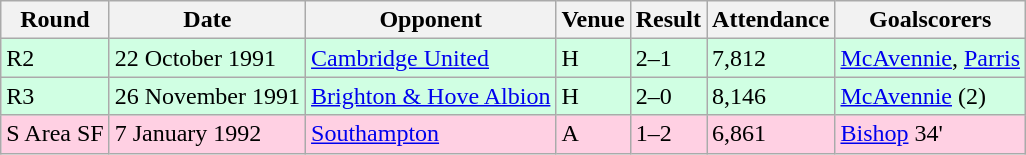<table class="wikitable">
<tr>
<th>Round</th>
<th>Date</th>
<th>Opponent</th>
<th>Venue</th>
<th>Result</th>
<th>Attendance</th>
<th>Goalscorers</th>
</tr>
<tr style="background-color: #d0ffe3;">
<td>R2</td>
<td>22 October 1991</td>
<td><a href='#'>Cambridge United</a></td>
<td>H</td>
<td>2–1</td>
<td>7,812</td>
<td><a href='#'>McAvennie</a>, <a href='#'>Parris</a></td>
</tr>
<tr style="background-color: #d0ffe3;">
<td>R3</td>
<td>26 November 1991</td>
<td><a href='#'>Brighton & Hove Albion</a></td>
<td>H</td>
<td>2–0</td>
<td>8,146</td>
<td><a href='#'>McAvennie</a> (2)</td>
</tr>
<tr style="background-color: #ffd0e3;">
<td>S Area SF</td>
<td>7 January 1992</td>
<td><a href='#'>Southampton</a></td>
<td>A</td>
<td>1–2</td>
<td>6,861</td>
<td><a href='#'>Bishop</a> 34'</td>
</tr>
</table>
